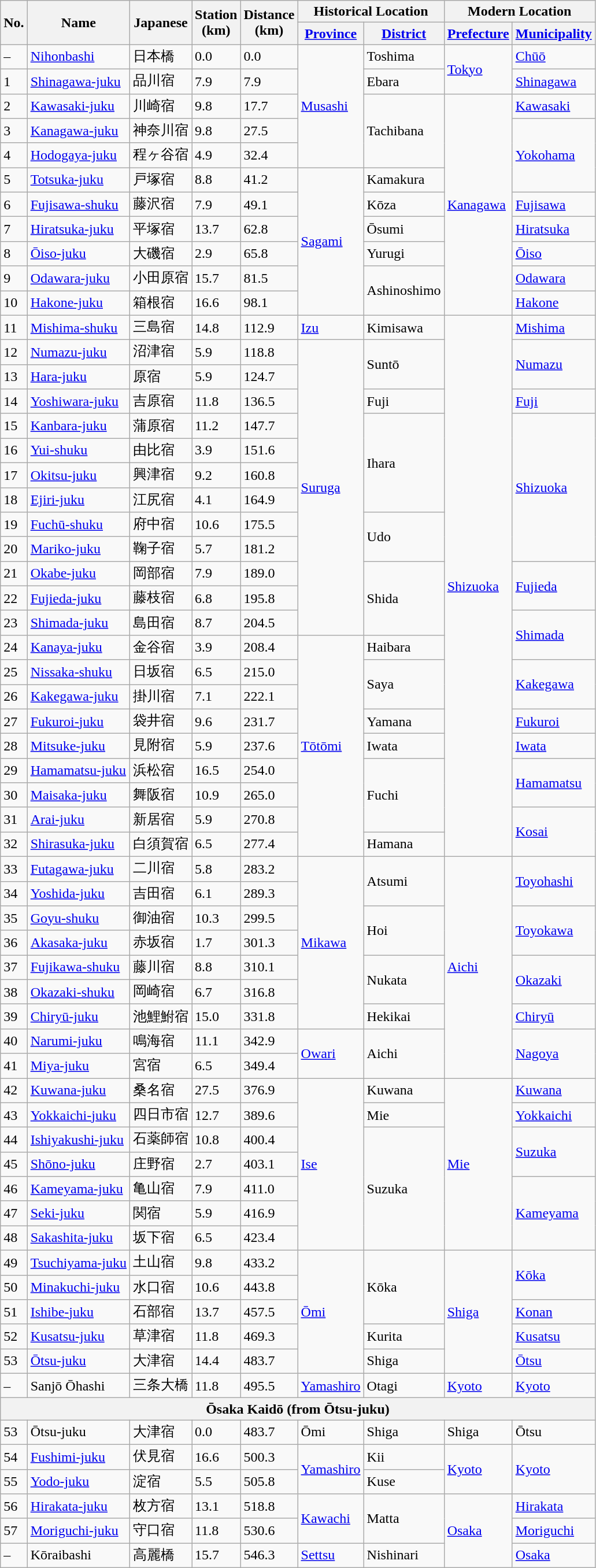<table class=wikitable>
<tr>
<th rowspan="2">No.</th>
<th rowspan="2">Name</th>
<th rowspan="2">Japanese</th>
<th rowspan="2">Station<br>(km)</th>
<th rowspan="2">Distance<br>(km)</th>
<th colspan="2">Historical Location</th>
<th colspan="2">Modern Location</th>
</tr>
<tr>
<th><a href='#'>Province</a></th>
<th><a href='#'>District</a></th>
<th><a href='#'>Prefecture</a></th>
<th><a href='#'>Municipality</a></th>
</tr>
<tr>
<td>–</td>
<td><a href='#'>Nihonbashi</a></td>
<td>日本橋</td>
<td>0.0</td>
<td>0.0</td>
<td rowspan="5"><a href='#'>Musashi</a></td>
<td>Toshima</td>
<td rowspan="2"><a href='#'>Tokyo</a></td>
<td><a href='#'>Chūō</a></td>
</tr>
<tr>
<td>1</td>
<td><a href='#'>Shinagawa-juku</a></td>
<td>品川宿</td>
<td>7.9</td>
<td>7.9</td>
<td>Ebara</td>
<td><a href='#'>Shinagawa</a></td>
</tr>
<tr>
<td>2</td>
<td><a href='#'>Kawasaki-juku</a></td>
<td>川崎宿</td>
<td>9.8</td>
<td>17.7</td>
<td rowspan="3">Tachibana</td>
<td rowspan="9"><a href='#'>Kanagawa</a></td>
<td><a href='#'>Kawasaki</a></td>
</tr>
<tr>
<td>3</td>
<td><a href='#'>Kanagawa-juku</a></td>
<td>神奈川宿</td>
<td>9.8</td>
<td>27.5</td>
<td rowspan="3"><a href='#'>Yokohama</a></td>
</tr>
<tr>
<td>4</td>
<td><a href='#'>Hodogaya-juku</a></td>
<td>程ヶ谷宿</td>
<td>4.9</td>
<td>32.4</td>
</tr>
<tr>
<td>5</td>
<td><a href='#'>Totsuka-juku</a></td>
<td>戸塚宿</td>
<td>8.8</td>
<td>41.2</td>
<td rowspan="6"><a href='#'>Sagami</a></td>
<td>Kamakura</td>
</tr>
<tr>
<td>6</td>
<td><a href='#'>Fujisawa-shuku</a></td>
<td>藤沢宿</td>
<td>7.9</td>
<td>49.1</td>
<td>Kōza</td>
<td><a href='#'>Fujisawa</a></td>
</tr>
<tr>
<td>7</td>
<td><a href='#'>Hiratsuka-juku</a></td>
<td>平塚宿</td>
<td>13.7</td>
<td>62.8</td>
<td>Ōsumi</td>
<td><a href='#'>Hiratsuka</a></td>
</tr>
<tr>
<td>8</td>
<td><a href='#'>Ōiso-juku</a></td>
<td>大磯宿</td>
<td>2.9</td>
<td>65.8</td>
<td>Yurugi</td>
<td><a href='#'>Ōiso</a></td>
</tr>
<tr>
<td>9</td>
<td><a href='#'>Odawara-juku</a></td>
<td>小田原宿</td>
<td>15.7</td>
<td>81.5</td>
<td rowspan="2">Ashinoshimo</td>
<td><a href='#'>Odawara</a></td>
</tr>
<tr>
<td>10</td>
<td><a href='#'>Hakone-juku</a></td>
<td>箱根宿</td>
<td>16.6</td>
<td>98.1</td>
<td><a href='#'>Hakone</a></td>
</tr>
<tr>
<td>11</td>
<td><a href='#'>Mishima-shuku</a></td>
<td>三島宿</td>
<td>14.8</td>
<td>112.9</td>
<td><a href='#'>Izu</a></td>
<td>Kimisawa</td>
<td rowspan="22"><a href='#'>Shizuoka</a></td>
<td><a href='#'>Mishima</a></td>
</tr>
<tr>
<td>12</td>
<td><a href='#'>Numazu-juku</a></td>
<td>沼津宿</td>
<td>5.9</td>
<td>118.8</td>
<td rowspan="12"><a href='#'>Suruga</a></td>
<td rowspan="2">Suntō</td>
<td rowspan="2"><a href='#'>Numazu</a></td>
</tr>
<tr>
<td>13</td>
<td><a href='#'>Hara-juku</a></td>
<td>原宿</td>
<td>5.9</td>
<td>124.7</td>
</tr>
<tr>
<td>14</td>
<td><a href='#'>Yoshiwara-juku</a></td>
<td>吉原宿</td>
<td>11.8</td>
<td>136.5</td>
<td>Fuji</td>
<td><a href='#'>Fuji</a></td>
</tr>
<tr>
<td>15</td>
<td><a href='#'>Kanbara-juku</a></td>
<td>蒲原宿</td>
<td>11.2</td>
<td>147.7</td>
<td rowspan="4">Ihara</td>
<td rowspan="6"><a href='#'>Shizuoka</a></td>
</tr>
<tr>
<td>16</td>
<td><a href='#'>Yui-shuku</a></td>
<td>由比宿</td>
<td>3.9</td>
<td>151.6</td>
</tr>
<tr>
<td>17</td>
<td><a href='#'>Okitsu-juku</a></td>
<td>興津宿</td>
<td>9.2</td>
<td>160.8</td>
</tr>
<tr>
<td>18</td>
<td><a href='#'>Ejiri-juku</a></td>
<td>江尻宿</td>
<td>4.1</td>
<td>164.9</td>
</tr>
<tr>
<td>19</td>
<td><a href='#'>Fuchū-shuku</a></td>
<td>府中宿</td>
<td>10.6</td>
<td>175.5</td>
<td rowspan="2">Udo</td>
</tr>
<tr>
<td>20</td>
<td><a href='#'>Mariko-juku</a></td>
<td>鞠子宿</td>
<td>5.7</td>
<td>181.2</td>
</tr>
<tr>
<td>21</td>
<td><a href='#'>Okabe-juku</a></td>
<td>岡部宿</td>
<td>7.9</td>
<td>189.0</td>
<td rowspan="3">Shida</td>
<td rowspan="2"><a href='#'>Fujieda</a></td>
</tr>
<tr>
<td>22</td>
<td><a href='#'>Fujieda-juku</a></td>
<td>藤枝宿</td>
<td>6.8</td>
<td>195.8</td>
</tr>
<tr>
<td>23</td>
<td><a href='#'>Shimada-juku</a></td>
<td>島田宿</td>
<td>8.7</td>
<td>204.5</td>
<td rowspan="2"><a href='#'>Shimada</a></td>
</tr>
<tr>
<td>24</td>
<td><a href='#'>Kanaya-juku</a></td>
<td>金谷宿</td>
<td>3.9</td>
<td>208.4</td>
<td rowspan="9"><a href='#'>Tōtōmi</a></td>
<td>Haibara</td>
</tr>
<tr>
<td>25</td>
<td><a href='#'>Nissaka-shuku</a></td>
<td>日坂宿</td>
<td>6.5</td>
<td>215.0</td>
<td rowspan="2">Saya</td>
<td rowspan="2"><a href='#'>Kakegawa</a></td>
</tr>
<tr>
<td>26</td>
<td><a href='#'>Kakegawa-juku</a></td>
<td>掛川宿</td>
<td>7.1</td>
<td>222.1</td>
</tr>
<tr>
<td>27</td>
<td><a href='#'>Fukuroi-juku</a></td>
<td>袋井宿</td>
<td>9.6</td>
<td>231.7</td>
<td>Yamana</td>
<td><a href='#'>Fukuroi</a></td>
</tr>
<tr>
<td>28</td>
<td><a href='#'>Mitsuke-juku</a></td>
<td>見附宿</td>
<td>5.9</td>
<td>237.6</td>
<td>Iwata</td>
<td><a href='#'>Iwata</a></td>
</tr>
<tr>
<td>29</td>
<td><a href='#'>Hamamatsu-juku</a></td>
<td>浜松宿</td>
<td>16.5</td>
<td>254.0</td>
<td rowspan="3">Fuchi</td>
<td rowspan="2"><a href='#'>Hamamatsu</a></td>
</tr>
<tr>
<td>30</td>
<td><a href='#'>Maisaka-juku</a></td>
<td>舞阪宿</td>
<td>10.9</td>
<td>265.0</td>
</tr>
<tr>
<td>31</td>
<td><a href='#'>Arai-juku</a></td>
<td>新居宿</td>
<td>5.9</td>
<td>270.8</td>
<td rowspan="2"><a href='#'>Kosai</a></td>
</tr>
<tr>
<td>32</td>
<td><a href='#'>Shirasuka-juku</a></td>
<td>白須賀宿</td>
<td>6.5</td>
<td>277.4</td>
<td>Hamana</td>
</tr>
<tr>
<td>33</td>
<td><a href='#'>Futagawa-juku</a></td>
<td>二川宿</td>
<td>5.8</td>
<td>283.2</td>
<td rowspan="7"><a href='#'>Mikawa</a></td>
<td rowspan="2">Atsumi</td>
<td rowspan="9"><a href='#'>Aichi</a></td>
<td rowspan="2"><a href='#'>Toyohashi</a></td>
</tr>
<tr>
<td>34</td>
<td><a href='#'>Yoshida-juku</a></td>
<td>吉田宿</td>
<td>6.1</td>
<td>289.3</td>
</tr>
<tr>
<td>35</td>
<td><a href='#'>Goyu-shuku</a></td>
<td>御油宿</td>
<td>10.3</td>
<td>299.5</td>
<td rowspan="2">Hoi</td>
<td rowspan="2"><a href='#'>Toyokawa</a></td>
</tr>
<tr>
<td>36</td>
<td><a href='#'>Akasaka-juku</a></td>
<td>赤坂宿</td>
<td>1.7</td>
<td>301.3</td>
</tr>
<tr>
<td>37</td>
<td><a href='#'>Fujikawa-shuku</a></td>
<td>藤川宿</td>
<td>8.8</td>
<td>310.1</td>
<td rowspan="2">Nukata</td>
<td rowspan="2"><a href='#'>Okazaki</a></td>
</tr>
<tr>
<td>38</td>
<td><a href='#'>Okazaki-shuku</a></td>
<td>岡崎宿</td>
<td>6.7</td>
<td>316.8</td>
</tr>
<tr>
<td>39</td>
<td><a href='#'>Chiryū-juku</a></td>
<td>池鯉鮒宿</td>
<td>15.0</td>
<td>331.8</td>
<td>Hekikai</td>
<td><a href='#'>Chiryū</a></td>
</tr>
<tr>
<td>40</td>
<td><a href='#'>Narumi-juku</a></td>
<td>鳴海宿</td>
<td>11.1</td>
<td>342.9</td>
<td rowspan="2"><a href='#'>Owari</a></td>
<td rowspan="2">Aichi</td>
<td rowspan="2"><a href='#'>Nagoya</a></td>
</tr>
<tr>
<td>41</td>
<td><a href='#'>Miya-juku</a></td>
<td>宮宿</td>
<td>6.5</td>
<td>349.4</td>
</tr>
<tr>
<td>42</td>
<td><a href='#'>Kuwana-juku</a></td>
<td>桑名宿</td>
<td>27.5</td>
<td>376.9</td>
<td rowspan="7"><a href='#'>Ise</a></td>
<td>Kuwana</td>
<td rowspan="7"><a href='#'>Mie</a></td>
<td><a href='#'>Kuwana</a></td>
</tr>
<tr>
<td>43</td>
<td><a href='#'>Yokkaichi-juku</a></td>
<td>四日市宿</td>
<td>12.7</td>
<td>389.6</td>
<td>Mie</td>
<td><a href='#'>Yokkaichi</a></td>
</tr>
<tr>
<td>44</td>
<td><a href='#'>Ishiyakushi-juku</a></td>
<td>石薬師宿</td>
<td>10.8</td>
<td>400.4</td>
<td rowspan="5">Suzuka</td>
<td rowspan="2"><a href='#'>Suzuka</a></td>
</tr>
<tr>
<td>45</td>
<td><a href='#'>Shōno-juku</a></td>
<td>庄野宿</td>
<td>2.7</td>
<td>403.1</td>
</tr>
<tr>
<td>46</td>
<td><a href='#'>Kameyama-juku</a></td>
<td>亀山宿</td>
<td>7.9</td>
<td>411.0</td>
<td rowspan="3"><a href='#'>Kameyama</a></td>
</tr>
<tr>
<td>47</td>
<td><a href='#'>Seki-juku</a></td>
<td>関宿</td>
<td>5.9</td>
<td>416.9</td>
</tr>
<tr>
<td>48</td>
<td><a href='#'>Sakashita-juku</a></td>
<td>坂下宿</td>
<td>6.5</td>
<td>423.4</td>
</tr>
<tr>
<td>49</td>
<td><a href='#'>Tsuchiyama-juku</a></td>
<td>土山宿</td>
<td>9.8</td>
<td>433.2</td>
<td rowspan="5"><a href='#'>Ōmi</a></td>
<td rowspan="3">Kōka</td>
<td rowspan="5"><a href='#'>Shiga</a></td>
<td rowspan="2"><a href='#'>Kōka</a></td>
</tr>
<tr>
<td>50</td>
<td><a href='#'>Minakuchi-juku</a></td>
<td>水口宿</td>
<td>10.6</td>
<td>443.8</td>
</tr>
<tr>
<td>51</td>
<td><a href='#'>Ishibe-juku</a></td>
<td>石部宿</td>
<td>13.7</td>
<td>457.5</td>
<td><a href='#'>Konan</a></td>
</tr>
<tr>
<td>52</td>
<td><a href='#'>Kusatsu-juku</a></td>
<td>草津宿</td>
<td>11.8</td>
<td>469.3</td>
<td>Kurita</td>
<td><a href='#'>Kusatsu</a></td>
</tr>
<tr>
<td>53</td>
<td><a href='#'>Ōtsu-juku</a></td>
<td>大津宿</td>
<td>14.4</td>
<td>483.7</td>
<td>Shiga</td>
<td><a href='#'>Ōtsu</a></td>
</tr>
<tr>
<td>–</td>
<td>Sanjō Ōhashi</td>
<td>三条大橋</td>
<td>11.8</td>
<td>495.5</td>
<td><a href='#'>Yamashiro</a></td>
<td>Otagi</td>
<td><a href='#'>Kyoto</a></td>
<td><a href='#'>Kyoto</a></td>
</tr>
<tr>
<th colspan="9">Ōsaka Kaidō (from Ōtsu-juku)</th>
</tr>
<tr>
<td>53</td>
<td>Ōtsu-juku</td>
<td>大津宿</td>
<td>0.0</td>
<td>483.7</td>
<td>Ōmi</td>
<td>Shiga</td>
<td>Shiga</td>
<td>Ōtsu</td>
</tr>
<tr>
<td>54</td>
<td><a href='#'>Fushimi-juku</a></td>
<td>伏見宿</td>
<td>16.6</td>
<td>500.3</td>
<td rowspan="2"><a href='#'>Yamashiro</a></td>
<td>Kii</td>
<td rowspan="2"><a href='#'>Kyoto</a></td>
<td rowspan="2"><a href='#'>Kyoto</a></td>
</tr>
<tr>
<td>55</td>
<td><a href='#'>Yodo-juku</a></td>
<td>淀宿</td>
<td>5.5</td>
<td>505.8</td>
<td>Kuse</td>
</tr>
<tr>
<td>56</td>
<td><a href='#'>Hirakata-juku</a></td>
<td>枚方宿</td>
<td>13.1</td>
<td>518.8</td>
<td rowspan="2"><a href='#'>Kawachi</a></td>
<td rowspan="2">Matta</td>
<td rowspan="3"><a href='#'>Osaka</a></td>
<td><a href='#'>Hirakata</a></td>
</tr>
<tr>
<td>57</td>
<td><a href='#'>Moriguchi-juku</a></td>
<td>守口宿</td>
<td>11.8</td>
<td>530.6</td>
<td><a href='#'>Moriguchi</a></td>
</tr>
<tr>
<td>–</td>
<td>Kōraibashi</td>
<td>高麗橋</td>
<td>15.7</td>
<td>546.3</td>
<td><a href='#'>Settsu</a></td>
<td>Nishinari</td>
<td><a href='#'>Osaka</a></td>
</tr>
</table>
